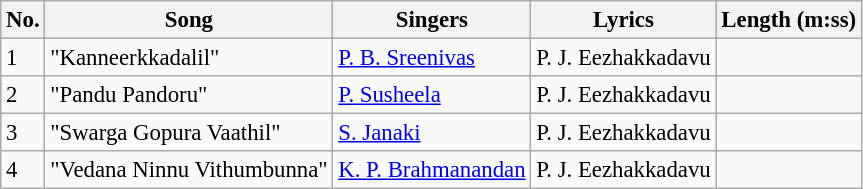<table class="wikitable" style="font-size:95%;">
<tr>
<th>No.</th>
<th>Song</th>
<th>Singers</th>
<th>Lyrics</th>
<th>Length (m:ss)</th>
</tr>
<tr>
<td>1</td>
<td>"Kanneerkkadalil"</td>
<td><a href='#'>P. B. Sreenivas</a></td>
<td>P. J. Eezhakkadavu</td>
<td></td>
</tr>
<tr>
<td>2</td>
<td>"Pandu Pandoru"</td>
<td><a href='#'>P. Susheela</a></td>
<td>P. J. Eezhakkadavu</td>
<td></td>
</tr>
<tr>
<td>3</td>
<td>"Swarga Gopura Vaathil"</td>
<td><a href='#'>S. Janaki</a></td>
<td>P. J. Eezhakkadavu</td>
<td></td>
</tr>
<tr>
<td>4</td>
<td>"Vedana Ninnu Vithumbunna"</td>
<td><a href='#'>K. P. Brahmanandan</a></td>
<td>P. J. Eezhakkadavu</td>
<td></td>
</tr>
</table>
